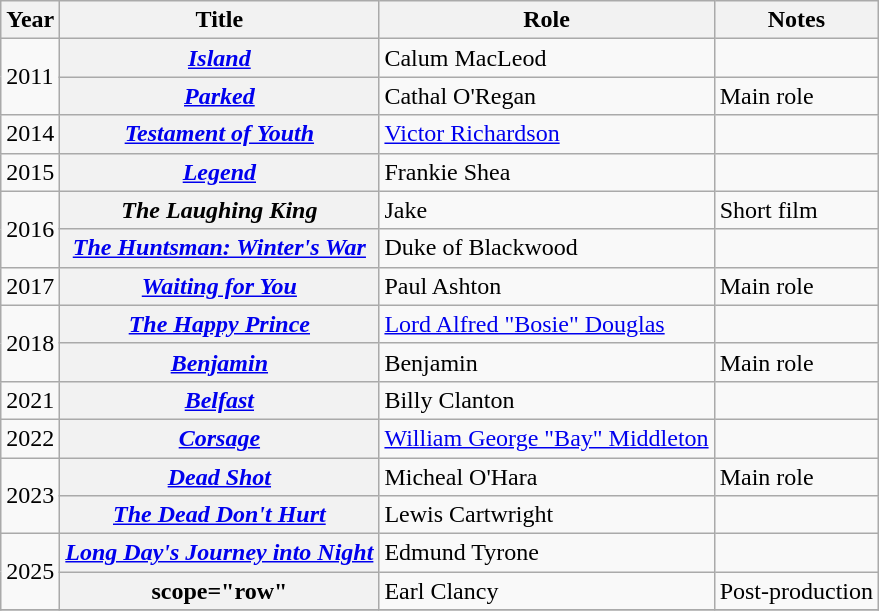<table class="wikitable plainrowheaders sortable">
<tr>
<th scope="col">Year</th>
<th scope="col">Title</th>
<th scope="col">Role</th>
<th scope="col" class="unsortable">Notes</th>
</tr>
<tr>
<td rowspan="2">2011</td>
<th scope="row"><em><a href='#'>Island</a></em></th>
<td>Calum MacLeod</td>
<td></td>
</tr>
<tr>
<th scope="row"><em><a href='#'>Parked</a></em></th>
<td>Cathal O'Regan</td>
<td>Main role</td>
</tr>
<tr>
<td>2014</td>
<th scope="row"><em><a href='#'>Testament of Youth</a></em></th>
<td><a href='#'>Victor Richardson</a></td>
<td></td>
</tr>
<tr>
<td>2015</td>
<th scope="row"><em><a href='#'>Legend</a></em></th>
<td>Frankie Shea</td>
<td></td>
</tr>
<tr>
<td rowspan="2">2016</td>
<th scope="row" data-sort-value="Laughing King, The"><em>The Laughing King</em></th>
<td>Jake</td>
<td>Short film</td>
</tr>
<tr>
<th scope="row" data-sort-value="Huntsman: Winter's War, The"><em><a href='#'>The Huntsman: Winter's War</a></em></th>
<td>Duke of Blackwood</td>
<td></td>
</tr>
<tr>
<td>2017</td>
<th scope="row"><em><a href='#'>Waiting for You</a></em></th>
<td>Paul Ashton</td>
<td>Main role</td>
</tr>
<tr>
<td rowspan="2">2018</td>
<th scope="row" data-sort-value="Happy Prince, The"><em><a href='#'>The Happy Prince</a></em></th>
<td><a href='#'>Lord Alfred "Bosie" Douglas</a></td>
<td></td>
</tr>
<tr>
<th scope="row"><em><a href='#'>Benjamin</a></em></th>
<td>Benjamin</td>
<td>Main role</td>
</tr>
<tr>
<td>2021</td>
<th scope="row"><em><a href='#'>Belfast</a></em></th>
<td>Billy Clanton</td>
<td></td>
</tr>
<tr>
<td>2022</td>
<th scope="row"><em><a href='#'>Corsage</a></em></th>
<td><a href='#'>William George "Bay" Middleton</a></td>
<td></td>
</tr>
<tr>
<td rowspan="2">2023</td>
<th scope="row"><em><a href='#'>Dead Shot</a></em></th>
<td>Micheal O'Hara</td>
<td>Main role</td>
</tr>
<tr>
<th scope="row" data-sort-value="Dead Don't Hurt, The"><em><a href='#'>The Dead Don't Hurt</a></em></th>
<td>Lewis Cartwright</td>
<td></td>
</tr>
<tr>
<td rowspan="2">2025</td>
<th scope="row"><em><a href='#'>Long Day's Journey into Night</a></em></th>
<td>Edmund Tyrone</td>
<td></td>
</tr>
<tr>
<th>scope="row" </th>
<td>Earl Clancy</td>
<td>Post-production</td>
</tr>
<tr>
</tr>
</table>
